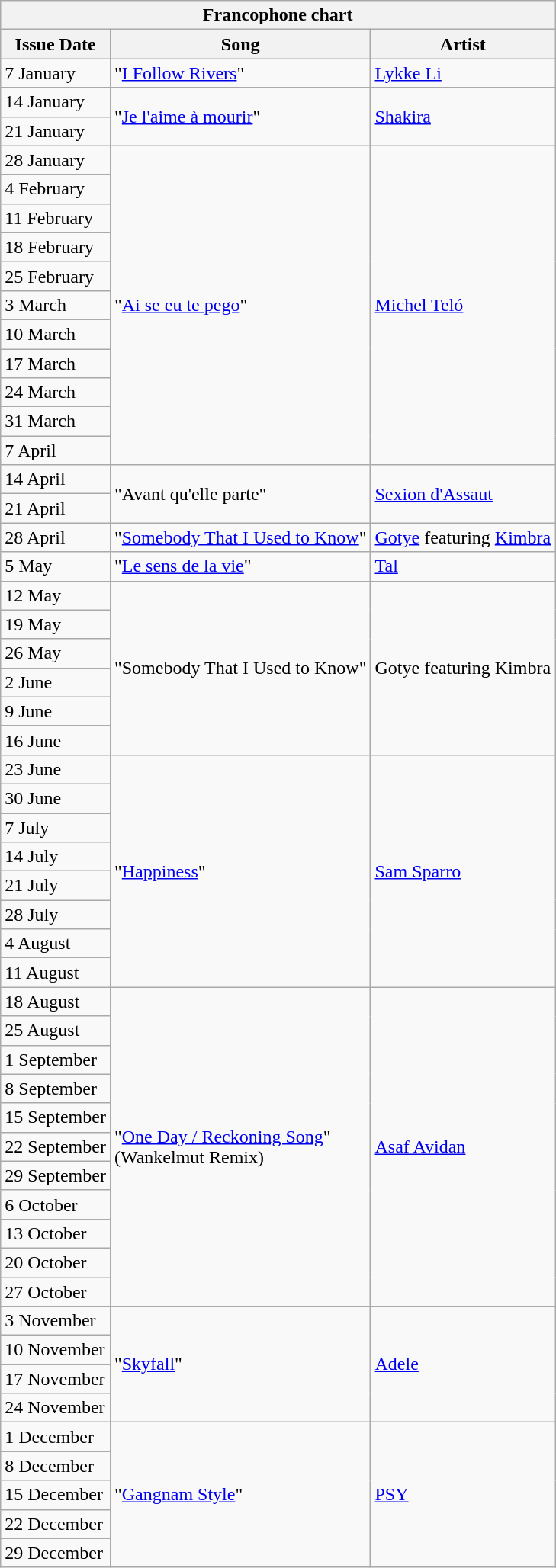<table class="wikitable">
<tr>
<th colspan=3>Francophone chart</th>
</tr>
<tr>
<th>Issue Date</th>
<th>Song</th>
<th>Artist</th>
</tr>
<tr>
<td>7 January</td>
<td rowspan="1">"<a href='#'>I Follow Rivers</a>"</td>
<td rowspan="1"><a href='#'>Lykke Li</a></td>
</tr>
<tr>
<td>14 January</td>
<td rowspan="2">"<a href='#'>Je l'aime à mourir</a>"</td>
<td rowspan="2"><a href='#'>Shakira</a></td>
</tr>
<tr>
<td>21 January</td>
</tr>
<tr>
<td>28 January</td>
<td rowspan="11">"<a href='#'>Ai se eu te pego</a>"</td>
<td rowspan="11"><a href='#'>Michel Teló</a></td>
</tr>
<tr>
<td>4 February</td>
</tr>
<tr>
<td>11 February</td>
</tr>
<tr>
<td>18 February</td>
</tr>
<tr>
<td>25 February</td>
</tr>
<tr>
<td>3 March</td>
</tr>
<tr>
<td>10 March</td>
</tr>
<tr>
<td>17 March</td>
</tr>
<tr>
<td>24 March</td>
</tr>
<tr>
<td>31 March</td>
</tr>
<tr>
<td>7 April</td>
</tr>
<tr>
<td>14 April</td>
<td rowspan="2">"Avant qu'elle parte"</td>
<td rowspan="2"><a href='#'>Sexion d'Assaut</a></td>
</tr>
<tr>
<td>21 April</td>
</tr>
<tr>
<td>28 April</td>
<td rowspan="1">"<a href='#'>Somebody That I Used to Know</a>"</td>
<td rowspan="1"><a href='#'>Gotye</a> featuring <a href='#'>Kimbra</a></td>
</tr>
<tr>
<td>5 May</td>
<td rowspan="1">"<a href='#'>Le sens de la vie</a>"</td>
<td rowspan="1"><a href='#'>Tal</a></td>
</tr>
<tr>
<td>12 May</td>
<td rowspan="6">"Somebody That I Used to Know"</td>
<td rowspan="6">Gotye featuring Kimbra</td>
</tr>
<tr>
<td>19 May</td>
</tr>
<tr>
<td>26 May</td>
</tr>
<tr>
<td>2 June</td>
</tr>
<tr>
<td>9 June</td>
</tr>
<tr>
<td>16 June</td>
</tr>
<tr>
<td>23 June</td>
<td rowspan="8">"<a href='#'>Happiness</a>"</td>
<td rowspan="8"><a href='#'>Sam Sparro</a></td>
</tr>
<tr>
<td>30 June</td>
</tr>
<tr>
<td>7 July</td>
</tr>
<tr>
<td>14 July</td>
</tr>
<tr>
<td>21 July</td>
</tr>
<tr>
<td>28 July</td>
</tr>
<tr>
<td>4 August</td>
</tr>
<tr>
<td>11 August</td>
</tr>
<tr>
<td>18 August</td>
<td rowspan="11">"<a href='#'>One Day / Reckoning Song</a>"<br> (Wankelmut Remix)</td>
<td rowspan="11"><a href='#'>Asaf Avidan</a></td>
</tr>
<tr>
<td>25 August</td>
</tr>
<tr>
<td>1 September</td>
</tr>
<tr>
<td>8 September</td>
</tr>
<tr>
<td>15 September</td>
</tr>
<tr>
<td>22 September</td>
</tr>
<tr>
<td>29 September</td>
</tr>
<tr>
<td>6 October</td>
</tr>
<tr>
<td>13 October</td>
</tr>
<tr>
<td>20 October</td>
</tr>
<tr>
<td>27 October</td>
</tr>
<tr>
<td>3 November</td>
<td rowspan="4">"<a href='#'>Skyfall</a>"</td>
<td rowspan="4"><a href='#'>Adele</a></td>
</tr>
<tr>
<td>10 November</td>
</tr>
<tr>
<td>17 November</td>
</tr>
<tr>
<td>24 November</td>
</tr>
<tr>
<td>1 December</td>
<td rowspan="5">"<a href='#'>Gangnam Style</a>"</td>
<td rowspan="5"><a href='#'>PSY</a></td>
</tr>
<tr>
<td>8 December</td>
</tr>
<tr>
<td>15 December</td>
</tr>
<tr>
<td>22 December</td>
</tr>
<tr>
<td>29 December</td>
</tr>
</table>
